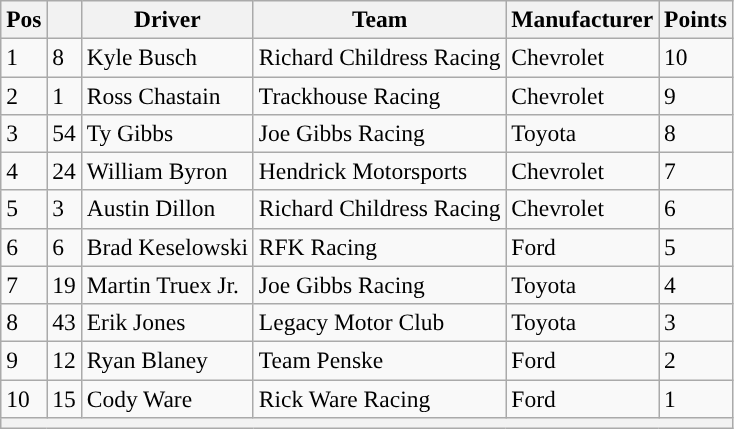<table class="wikitable" style="font-size:98%">
<tr>
<th>Pos</th>
<th></th>
<th>Driver</th>
<th>Team</th>
<th>Manufacturer</th>
<th>Points</th>
</tr>
<tr>
<td>1</td>
<td>8</td>
<td>Kyle Busch</td>
<td>Richard Childress Racing</td>
<td>Chevrolet</td>
<td>10</td>
</tr>
<tr>
<td>2</td>
<td>1</td>
<td>Ross Chastain</td>
<td>Trackhouse Racing</td>
<td>Chevrolet</td>
<td>9</td>
</tr>
<tr>
<td>3</td>
<td>54</td>
<td>Ty Gibbs</td>
<td>Joe Gibbs Racing</td>
<td>Toyota</td>
<td>8</td>
</tr>
<tr>
<td>4</td>
<td>24</td>
<td>William Byron</td>
<td>Hendrick Motorsports</td>
<td>Chevrolet</td>
<td>7</td>
</tr>
<tr>
<td>5</td>
<td>3</td>
<td>Austin Dillon</td>
<td>Richard Childress Racing</td>
<td>Chevrolet</td>
<td>6</td>
</tr>
<tr>
<td>6</td>
<td>6</td>
<td>Brad Keselowski</td>
<td>RFK Racing</td>
<td>Ford</td>
<td>5</td>
</tr>
<tr>
<td>7</td>
<td>19</td>
<td>Martin Truex Jr.</td>
<td>Joe Gibbs Racing</td>
<td>Toyota</td>
<td>4</td>
</tr>
<tr>
<td>8</td>
<td>43</td>
<td>Erik Jones</td>
<td>Legacy Motor Club</td>
<td>Toyota</td>
<td>3</td>
</tr>
<tr>
<td>9</td>
<td>12</td>
<td>Ryan Blaney</td>
<td>Team Penske</td>
<td>Ford</td>
<td>2</td>
</tr>
<tr>
<td>10</td>
<td>15</td>
<td>Cody Ware</td>
<td>Rick Ware Racing</td>
<td>Ford</td>
<td>1</td>
</tr>
<tr>
<th colspan="6"></th>
</tr>
</table>
